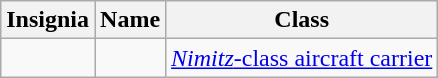<table class="wikitable sortable">
<tr>
<th>Insignia</th>
<th>Name</th>
<th>Class</th>
</tr>
<tr>
<td></td>
<td></td>
<td><a href='#'><em>Nimitz</em>-class aircraft carrier</a></td>
</tr>
</table>
